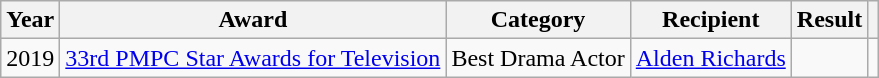<table class="wikitable">
<tr>
<th>Year</th>
<th>Award</th>
<th>Category</th>
<th>Recipient</th>
<th>Result</th>
<th></th>
</tr>
<tr>
<td>2019</td>
<td><a href='#'>33rd PMPC Star Awards for Television</a></td>
<td>Best Drama Actor</td>
<td><a href='#'>Alden Richards</a></td>
<td></td>
<td></td>
</tr>
</table>
